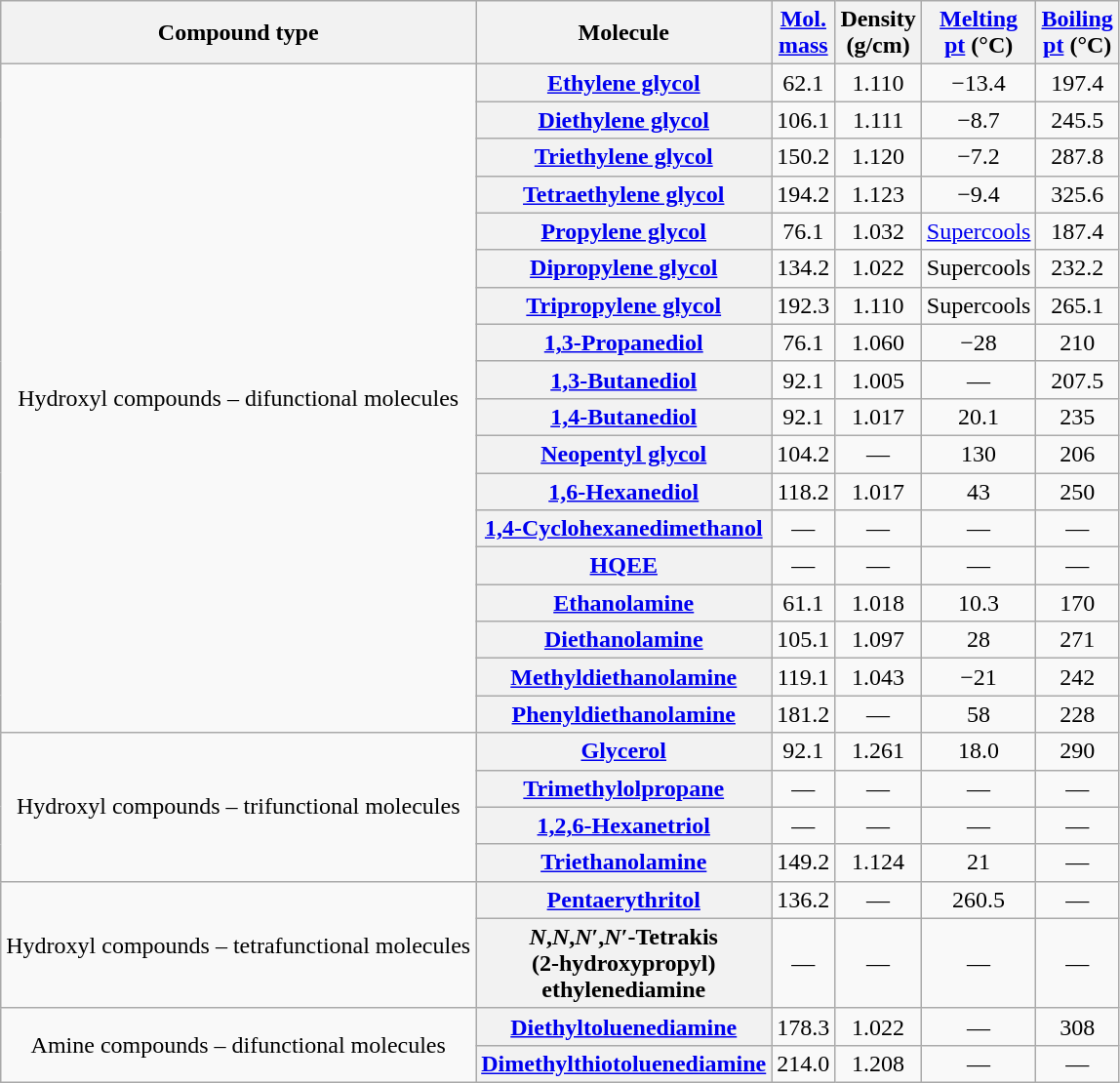<table class="wikitable plainrowheaders" style="text-align: center;">
<tr>
<th scope="col">Compound type</th>
<th scope="col">Molecule</th>
<th scope="col"><a href='#'>Mol. <br>mass</a></th>
<th scope="col">Density<br>(g/cm)</th>
<th scope="col"><a href='#'>Melting <br>pt</a> (°C)</th>
<th scope="col"><a href='#'>Boiling <br>pt</a> (°C)</th>
</tr>
<tr>
<td rowspan="18">Hydroxyl compounds – difunctional molecules</td>
<th scope="row"><a href='#'>Ethylene glycol</a></th>
<td>62.1</td>
<td>1.110</td>
<td>−13.4</td>
<td>197.4</td>
</tr>
<tr>
<th scope="row"><a href='#'>Diethylene glycol</a></th>
<td>106.1</td>
<td>1.111</td>
<td>−8.7</td>
<td>245.5</td>
</tr>
<tr>
<th scope="row"><a href='#'>Triethylene glycol</a></th>
<td>150.2</td>
<td>1.120</td>
<td>−7.2</td>
<td>287.8</td>
</tr>
<tr>
<th scope="row"><a href='#'>Tetraethylene glycol</a></th>
<td>194.2</td>
<td>1.123</td>
<td>−9.4</td>
<td>325.6</td>
</tr>
<tr>
<th scope="row"><a href='#'>Propylene glycol</a></th>
<td>76.1</td>
<td>1.032</td>
<td><a href='#'>Supercools</a></td>
<td>187.4</td>
</tr>
<tr>
<th scope="row"><a href='#'>Dipropylene glycol</a></th>
<td>134.2</td>
<td>1.022</td>
<td>Supercools</td>
<td>232.2</td>
</tr>
<tr>
<th scope="row"><a href='#'>Tripropylene glycol</a></th>
<td>192.3</td>
<td>1.110</td>
<td>Supercools</td>
<td>265.1</td>
</tr>
<tr>
<th scope="row"><a href='#'>1,3-Propanediol</a></th>
<td>76.1</td>
<td>1.060</td>
<td>−28</td>
<td>210</td>
</tr>
<tr>
<th scope="row"><a href='#'>1,3-Butanediol</a></th>
<td>92.1</td>
<td>1.005</td>
<td>—</td>
<td>207.5</td>
</tr>
<tr>
<th scope="row"><a href='#'>1,4-Butanediol</a></th>
<td>92.1</td>
<td>1.017</td>
<td>20.1</td>
<td>235</td>
</tr>
<tr>
<th scope="row"><a href='#'>Neopentyl glycol</a></th>
<td>104.2</td>
<td>—</td>
<td>130</td>
<td>206</td>
</tr>
<tr>
<th scope="row"><a href='#'>1,6-Hexanediol</a></th>
<td>118.2</td>
<td>1.017</td>
<td>43</td>
<td>250</td>
</tr>
<tr>
<th scope="row"><a href='#'>1,4-Cyclohexanedimethanol</a></th>
<td>—</td>
<td>—</td>
<td>—</td>
<td>—</td>
</tr>
<tr>
<th scope="row"><a href='#'>HQEE</a></th>
<td>—</td>
<td>—</td>
<td>—</td>
<td>—</td>
</tr>
<tr>
<th scope="row"><a href='#'>Ethanolamine</a></th>
<td>61.1</td>
<td>1.018</td>
<td>10.3</td>
<td>170</td>
</tr>
<tr>
<th scope="row"><a href='#'>Diethanolamine</a></th>
<td>105.1</td>
<td>1.097</td>
<td>28</td>
<td>271</td>
</tr>
<tr>
<th scope="row"><a href='#'>Methyldiethanolamine</a></th>
<td>119.1</td>
<td>1.043</td>
<td>−21</td>
<td>242</td>
</tr>
<tr>
<th scope="row"><a href='#'>Phenyldiethanolamine</a></th>
<td>181.2</td>
<td>—</td>
<td>58</td>
<td>228</td>
</tr>
<tr>
<td rowspan="4">Hydroxyl compounds – trifunctional molecules</td>
<th scope="row"><a href='#'>Glycerol</a></th>
<td>92.1</td>
<td>1.261</td>
<td>18.0</td>
<td>290</td>
</tr>
<tr>
<th scope="row"><a href='#'>Trimethylolpropane</a></th>
<td>—</td>
<td>—</td>
<td>—</td>
<td>—</td>
</tr>
<tr>
<th scope="row"><a href='#'>1,2,6-Hexanetriol</a></th>
<td>—</td>
<td>—</td>
<td>—</td>
<td>—</td>
</tr>
<tr>
<th scope="row"><a href='#'>Triethanolamine</a></th>
<td>149.2</td>
<td>1.124</td>
<td>21</td>
<td>—</td>
</tr>
<tr>
<td rowspan="2">Hydroxyl compounds – tetrafunctional molecules</td>
<th scope="row"><a href='#'>Pentaerythritol</a></th>
<td>136.2</td>
<td>—</td>
<td>260.5</td>
<td>—</td>
</tr>
<tr>
<th scope="row"><em>N</em>,<em>N</em>,<em>N</em>′,<em>N</em>′-Tetrakis<br>(2-hydroxypropyl)<br>ethylenediamine</th>
<td>—</td>
<td>—</td>
<td>—</td>
<td>—</td>
</tr>
<tr>
<td rowspan="2">Amine compounds – difunctional molecules</td>
<th scope="row"><a href='#'>Diethyltoluenediamine</a></th>
<td>178.3</td>
<td>1.022</td>
<td>—</td>
<td>308</td>
</tr>
<tr>
<th scope="row"><a href='#'>Dimethylthiotoluenediamine</a></th>
<td>214.0</td>
<td>1.208</td>
<td>—</td>
<td>—</td>
</tr>
</table>
